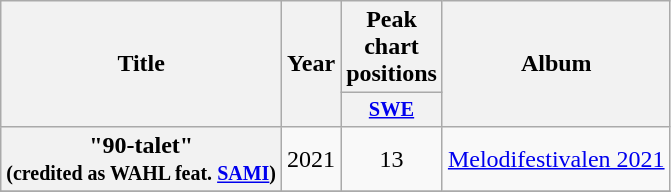<table class="wikitable plainrowheaders" style="text-align:center;">
<tr>
<th scope="col" rowspan="2">Title</th>
<th scope="col" rowspan="2">Year</th>
<th scope="col" colspan="1">Peak chart positions</th>
<th scope="col" rowspan="2">Album</th>
</tr>
<tr>
<th scope="col" style="width:3em;font-size:85%;"><a href='#'>SWE</a><br></th>
</tr>
<tr>
<th scope="row">"90-talet"<br><small>(credited as WAHL feat. <a href='#'>SAMI</a>)</small></th>
<td>2021</td>
<td>13</td>
<td><a href='#'>Melodifestivalen 2021</a></td>
</tr>
<tr>
</tr>
</table>
